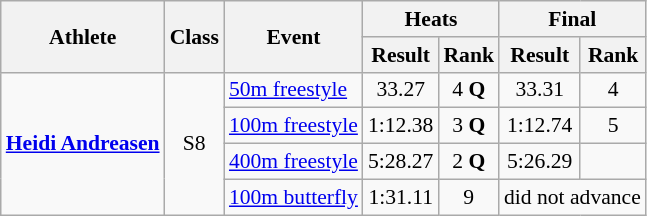<table class=wikitable style="font-size:90%">
<tr>
<th rowspan="2">Athlete</th>
<th rowspan="2">Class</th>
<th rowspan="2">Event</th>
<th colspan="2">Heats</th>
<th colspan="2">Final</th>
</tr>
<tr>
<th>Result</th>
<th>Rank</th>
<th>Result</th>
<th>Rank</th>
</tr>
<tr>
<td rowspan="4"><strong><a href='#'>Heidi Andreasen</a></strong></td>
<td rowspan="4" style="text-align:center;">S8</td>
<td><a href='#'>50m freestyle</a></td>
<td style="text-align:center;">33.27</td>
<td style="text-align:center;">4 <strong>Q</strong></td>
<td style="text-align:center;">33.31</td>
<td style="text-align:center;">4</td>
</tr>
<tr>
<td><a href='#'>100m freestyle</a></td>
<td style="text-align:center;">1:12.38</td>
<td style="text-align:center;">3 <strong>Q</strong></td>
<td style="text-align:center;">1:12.74</td>
<td style="text-align:center;">5</td>
</tr>
<tr>
<td><a href='#'>400m freestyle</a></td>
<td style="text-align:center;">5:28.27</td>
<td style="text-align:center;">2 <strong>Q</strong></td>
<td style="text-align:center;">5:26.29</td>
<td style="text-align:center;"></td>
</tr>
<tr>
<td><a href='#'>100m butterfly</a></td>
<td style="text-align:center;">1:31.11</td>
<td style="text-align:center;">9</td>
<td style="text-align:center;" colspan="2">did not advance</td>
</tr>
</table>
